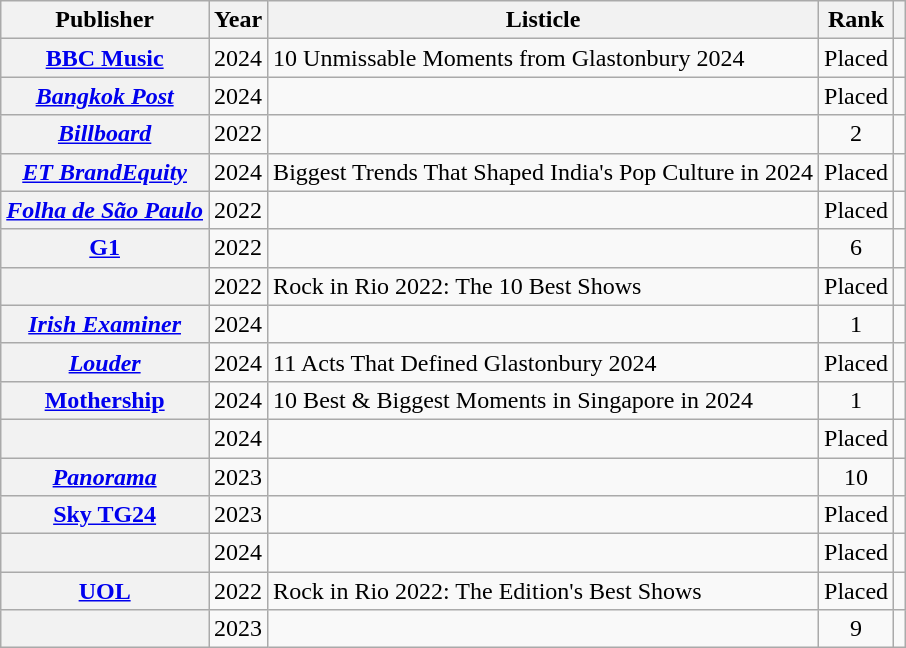<table class="wikitable sortable plainrowheaders" style="text-align:center">
<tr>
<th scope="col">Publisher</th>
<th scope="col">Year</th>
<th scope="col">Listicle</th>
<th scope="col">Rank</th>
<th class="unsortable" scope="col"></th>
</tr>
<tr>
<th scope="row"><a href='#'>BBC Music</a></th>
<td>2024</td>
<td style="text-align:left;">10 Unmissable Moments from Glastonbury 2024</td>
<td>Placed</td>
<td></td>
</tr>
<tr>
<th scope="row"><em><a href='#'>Bangkok Post</a></em></th>
<td>2024</td>
<td style="text-align:left;"></td>
<td>Placed</td>
<td></td>
</tr>
<tr>
<th scope="row"><em><a href='#'>Billboard</a></em></th>
<td>2022</td>
<td style="text-align:left;"></td>
<td>2</td>
<td></td>
</tr>
<tr>
<th scope="row"><em><a href='#'>ET BrandEquity</a></em></th>
<td>2024</td>
<td style="text-align:left;">Biggest Trends That Shaped India's Pop Culture in 2024</td>
<td>Placed</td>
<td></td>
</tr>
<tr>
<th scope="row"><em><a href='#'>Folha de São Paulo</a></em></th>
<td>2022</td>
<td style="text-align:left;"></td>
<td>Placed</td>
<td></td>
</tr>
<tr>
<th scope="row"><a href='#'>G1</a></th>
<td>2022</td>
<td style="text-align:left;"></td>
<td>6</td>
<td></td>
</tr>
<tr>
<th scope="row"></th>
<td>2022</td>
<td style="text-align:left;">Rock in Rio 2022: The 10 Best Shows</td>
<td>Placed</td>
<td></td>
</tr>
<tr>
<th scope="row"><em><a href='#'>Irish Examiner</a></em></th>
<td>2024</td>
<td style="text-align:left;"></td>
<td>1</td>
<td></td>
</tr>
<tr>
<th scope="row"><em><a href='#'>Louder</a></em></th>
<td>2024</td>
<td style="text-align:left;">11 Acts That Defined Glastonbury 2024</td>
<td>Placed</td>
<td></td>
</tr>
<tr>
<th scope="row"><a href='#'>Mothership</a></th>
<td>2024</td>
<td style="text-align:left;">10 Best & Biggest Moments in Singapore in 2024</td>
<td>1</td>
<td></td>
</tr>
<tr>
<th scope="row"></th>
<td>2024</td>
<td style="text-align:left;"></td>
<td>Placed</td>
<td></td>
</tr>
<tr>
<th scope="row"><em><a href='#'>Panorama</a></em></th>
<td>2023</td>
<td style="text-align:left;"></td>
<td>10</td>
<td></td>
</tr>
<tr>
<th scope="row"><a href='#'>Sky TG24</a></th>
<td>2023</td>
<td style="text-align:left;"></td>
<td>Placed</td>
<td></td>
</tr>
<tr>
<th scope="row"></th>
<td>2024</td>
<td style="text-align:left;"></td>
<td>Placed</td>
<td></td>
</tr>
<tr>
<th scope="row"><a href='#'>UOL</a></th>
<td>2022</td>
<td style="text-align:left;">Rock in Rio 2022: The Edition's Best Shows</td>
<td>Placed</td>
<td></td>
</tr>
<tr>
<th scope="row"></th>
<td>2023</td>
<td style="text-align:left;"></td>
<td>9</td>
<td></td>
</tr>
</table>
